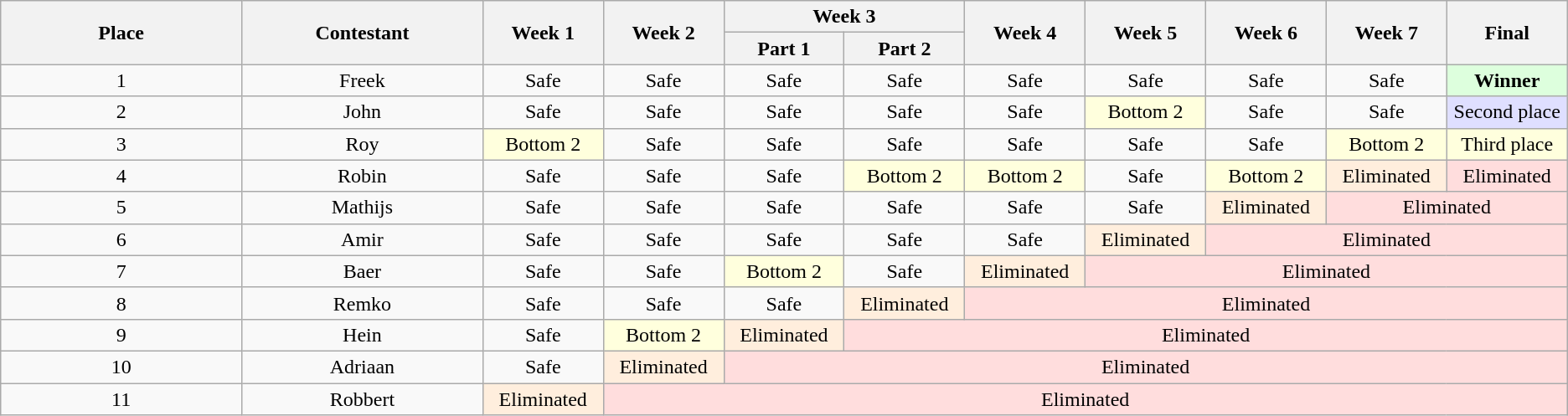<table class="wikitable" style="text-align:center;">
<tr>
<th rowspan="2" style="width:14%;">Place</th>
<th rowspan="2" style="width:14%;">Contestant</th>
<th rowspan="2" style="width:7%;">Week 1</th>
<th rowspan="2" style="width:7%;">Week 2</th>
<th colspan="2" style="width:7%;">Week 3</th>
<th rowspan="2" style="width:7%;">Week 4</th>
<th rowspan="2" style="width:7%;">Week 5</th>
<th rowspan="2" style="width:7%;">Week 6</th>
<th rowspan="2" style="width:7%;">Week 7</th>
<th rowspan="2" style="width:7%;">Final</th>
</tr>
<tr>
<th style="width:7%;">Part 1</th>
<th style="width:7%;">Part 2</th>
</tr>
<tr>
<td>1</td>
<td>Freek</td>
<td>Safe</td>
<td>Safe</td>
<td>Safe</td>
<td>Safe</td>
<td>Safe</td>
<td>Safe</td>
<td>Safe</td>
<td>Safe</td>
<td style="background:#ddffdd;"><strong>Winner</strong></td>
</tr>
<tr>
<td>2</td>
<td>John</td>
<td>Safe</td>
<td>Safe</td>
<td>Safe</td>
<td>Safe</td>
<td>Safe</td>
<td style="background:#ffffdd;">Bottom 2</td>
<td>Safe</td>
<td>Safe</td>
<td style="background:#dfdfff;">Second place</td>
</tr>
<tr>
<td>3</td>
<td>Roy</td>
<td style="background:#ffffdd;">Bottom 2</td>
<td>Safe</td>
<td>Safe</td>
<td>Safe</td>
<td>Safe</td>
<td>Safe</td>
<td>Safe</td>
<td style="background:#ffffdd;">Bottom 2</td>
<td style="background:#ffffdd;">Third place</td>
</tr>
<tr>
<td>4</td>
<td>Robin</td>
<td>Safe</td>
<td>Safe</td>
<td>Safe</td>
<td style="background:#ffffdd;">Bottom 2</td>
<td style="background:#ffffdd;">Bottom 2</td>
<td>Safe</td>
<td style="background:#ffffdd;">Bottom 2</td>
<td style="background:#ffeedd;">Eliminated</td>
<td style="background:#ffdddd;">Eliminated</td>
</tr>
<tr>
<td>5</td>
<td>Mathijs</td>
<td>Safe</td>
<td>Safe</td>
<td>Safe</td>
<td>Safe</td>
<td>Safe</td>
<td>Safe</td>
<td style="background:#ffeedd;">Eliminated</td>
<td style="background:#ffdddd;" colspan="3">Eliminated</td>
</tr>
<tr>
<td>6</td>
<td>Amir</td>
<td>Safe</td>
<td>Safe</td>
<td>Safe</td>
<td>Safe</td>
<td>Safe</td>
<td style="background:#ffeedd;">Eliminated</td>
<td style="background:#ffdddd;" colspan="4">Eliminated</td>
</tr>
<tr>
<td>7</td>
<td>Baer</td>
<td>Safe</td>
<td>Safe</td>
<td style="background:#ffffdd;">Bottom 2</td>
<td>Safe</td>
<td style="background:#ffeedd;">Eliminated</td>
<td style="background:#ffdddd;" colspan="5">Eliminated</td>
</tr>
<tr>
<td>8</td>
<td>Remko</td>
<td>Safe</td>
<td>Safe</td>
<td>Safe</td>
<td style="background:#ffeedd;">Eliminated</td>
<td style="background:#ffdddd;" colspan="6">Eliminated</td>
</tr>
<tr>
<td>9</td>
<td>Hein</td>
<td>Safe</td>
<td style="background:#ffffdd;">Bottom 2</td>
<td style="background:#ffeedd;">Eliminated</td>
<td style="background:#ffdddd;" colspan="6">Eliminated</td>
</tr>
<tr>
<td>10</td>
<td>Adriaan</td>
<td>Safe</td>
<td style="background:#ffeedd;">Eliminated</td>
<td style="background:#ffdddd;" colspan="7">Eliminated</td>
</tr>
<tr>
<td>11</td>
<td>Robbert</td>
<td style="background:#ffeedd;">Eliminated</td>
<td style="background:#ffdddd;" colspan="8">Eliminated</td>
</tr>
</table>
